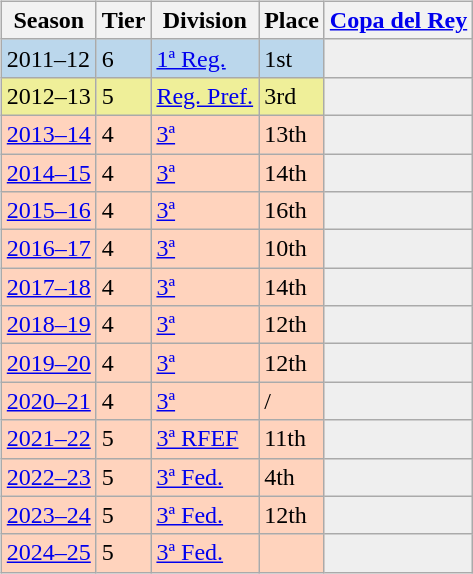<table>
<tr>
<td valign=top width=0%><br><table class="wikitable">
<tr style="background:#f0f6fa;">
<th>Season</th>
<th>Tier</th>
<th>Division</th>
<th>Place</th>
<th><a href='#'>Copa del Rey</a></th>
</tr>
<tr>
<td style="background:#BBD7EC;">2011–12</td>
<td style="background:#BBD7EC;">6</td>
<td style="background:#BBD7EC;"><a href='#'>1ª Reg.</a></td>
<td style="background:#BBD7EC;">1st</td>
<th style="background:#efefef;"></th>
</tr>
<tr>
<td style="background:#EFEF99;">2012–13</td>
<td style="background:#EFEF99;">5</td>
<td style="background:#EFEF99;"><a href='#'>Reg. Pref.</a></td>
<td style="background:#EFEF99;">3rd</td>
<th style="background:#efefef;"></th>
</tr>
<tr>
<td style="background:#FFD3BD;"><a href='#'>2013–14</a></td>
<td style="background:#FFD3BD;">4</td>
<td style="background:#FFD3BD;"><a href='#'>3ª</a></td>
<td style="background:#FFD3BD;">13th</td>
<th style="background:#efefef;"></th>
</tr>
<tr>
<td style="background:#FFD3BD;"><a href='#'>2014–15</a></td>
<td style="background:#FFD3BD;">4</td>
<td style="background:#FFD3BD;"><a href='#'>3ª</a></td>
<td style="background:#FFD3BD;">14th</td>
<th style="background:#efefef;"></th>
</tr>
<tr>
<td style="background:#FFD3BD;"><a href='#'>2015–16</a></td>
<td style="background:#FFD3BD;">4</td>
<td style="background:#FFD3BD;"><a href='#'>3ª</a></td>
<td style="background:#FFD3BD;">16th</td>
<th style="background:#efefef;"></th>
</tr>
<tr>
<td style="background:#FFD3BD;"><a href='#'>2016–17</a></td>
<td style="background:#FFD3BD;">4</td>
<td style="background:#FFD3BD;"><a href='#'>3ª</a></td>
<td style="background:#FFD3BD;">10th</td>
<th style="background:#efefef;"></th>
</tr>
<tr>
<td style="background:#FFD3BD;"><a href='#'>2017–18</a></td>
<td style="background:#FFD3BD;">4</td>
<td style="background:#FFD3BD;"><a href='#'>3ª</a></td>
<td style="background:#FFD3BD;">14th</td>
<th style="background:#efefef;"></th>
</tr>
<tr>
<td style="background:#FFD3BD;"><a href='#'>2018–19</a></td>
<td style="background:#FFD3BD;">4</td>
<td style="background:#FFD3BD;"><a href='#'>3ª</a></td>
<td style="background:#FFD3BD;">12th</td>
<th style="background:#efefef;"></th>
</tr>
<tr>
<td style="background:#FFD3BD;"><a href='#'>2019–20</a></td>
<td style="background:#FFD3BD;">4</td>
<td style="background:#FFD3BD;"><a href='#'>3ª</a></td>
<td style="background:#FFD3BD;">12th</td>
<th style="background:#efefef;"></th>
</tr>
<tr>
<td style="background:#FFD3BD;"><a href='#'>2020–21</a></td>
<td style="background:#FFD3BD;">4</td>
<td style="background:#FFD3BD;"><a href='#'>3ª</a></td>
<td style="background:#FFD3BD;"> / </td>
<th style="background:#efefef;"></th>
</tr>
<tr>
<td style="background:#FFD3BD;"><a href='#'>2021–22</a></td>
<td style="background:#FFD3BD;">5</td>
<td style="background:#FFD3BD;"><a href='#'>3ª RFEF</a></td>
<td style="background:#FFD3BD;">11th</td>
<th style="background:#efefef;"></th>
</tr>
<tr>
<td style="background:#FFD3BD;"><a href='#'>2022–23</a></td>
<td style="background:#FFD3BD;">5</td>
<td style="background:#FFD3BD;"><a href='#'>3ª Fed.</a></td>
<td style="background:#FFD3BD;">4th</td>
<th style="background:#efefef;"></th>
</tr>
<tr>
<td style="background:#FFD3BD;"><a href='#'>2023–24</a></td>
<td style="background:#FFD3BD;">5</td>
<td style="background:#FFD3BD;"><a href='#'>3ª Fed.</a></td>
<td style="background:#FFD3BD;">12th</td>
<th style="background:#efefef;"></th>
</tr>
<tr>
<td style="background:#FFD3BD;"><a href='#'>2024–25</a></td>
<td style="background:#FFD3BD;">5</td>
<td style="background:#FFD3BD;"><a href='#'>3ª Fed.</a></td>
<td style="background:#FFD3BD;"></td>
<th style="background:#efefef;"></th>
</tr>
</table>
</td>
</tr>
</table>
